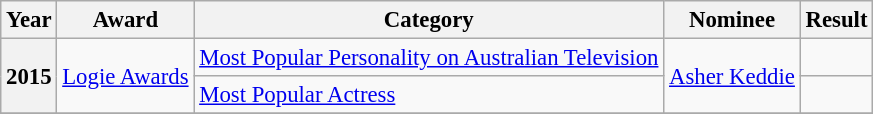<table class="wikitable plainrowheaders" style="font-size: 95%;">
<tr>
<th scope="col">Year</th>
<th scope="col">Award</th>
<th scope="col">Category</th>
<th scope="col">Nominee</th>
<th scope="col">Result</th>
</tr>
<tr>
<th scope="row" rowspan="2">2015</th>
<td rowspan="2"><a href='#'>Logie Awards</a></td>
<td><a href='#'>Most Popular Personality on Australian Television</a></td>
<td rowspan="2"><a href='#'>Asher Keddie</a></td>
<td></td>
</tr>
<tr>
<td><a href='#'>Most Popular Actress</a></td>
<td></td>
</tr>
<tr>
</tr>
</table>
